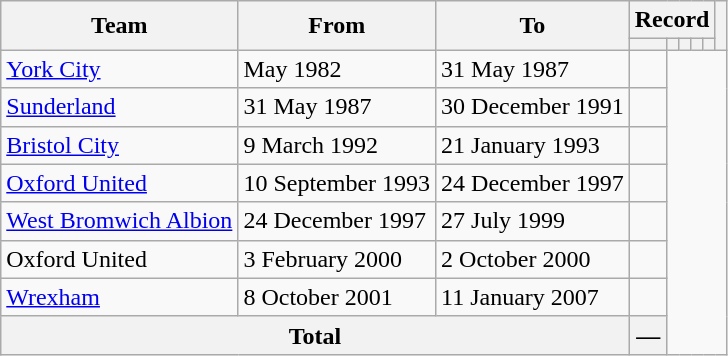<table class=wikitable style="text-align: center">
<tr>
<th rowspan=2>Team</th>
<th rowspan=2>From</th>
<th rowspan=2>To</th>
<th colspan=5>Record</th>
<th rowspan=2></th>
</tr>
<tr>
<th></th>
<th></th>
<th></th>
<th></th>
<th></th>
</tr>
<tr>
<td align=left><a href='#'>York City</a></td>
<td align=left>May 1982</td>
<td align=left>31 May 1987<br></td>
<td></td>
</tr>
<tr>
<td align=left><a href='#'>Sunderland</a></td>
<td align=left>31 May 1987</td>
<td align=left>30 December 1991<br></td>
<td></td>
</tr>
<tr>
<td align=left><a href='#'>Bristol City</a></td>
<td align=left>9 March 1992</td>
<td align=left>21 January 1993<br></td>
<td></td>
</tr>
<tr>
<td align=left><a href='#'>Oxford United</a></td>
<td align=left>10 September 1993</td>
<td align=left>24 December 1997<br></td>
<td></td>
</tr>
<tr>
<td align=left><a href='#'>West Bromwich Albion</a></td>
<td align=left>24 December 1997</td>
<td align=left>27 July 1999<br></td>
<td></td>
</tr>
<tr>
<td align=left>Oxford United</td>
<td align=left>3 February 2000</td>
<td align=left>2 October 2000<br></td>
<td></td>
</tr>
<tr>
<td align=left><a href='#'>Wrexham</a></td>
<td align=left>8 October 2001</td>
<td align=left>11 January 2007<br></td>
<td></td>
</tr>
<tr>
<th colspan="3">Total<br></th>
<th>—</th>
</tr>
</table>
